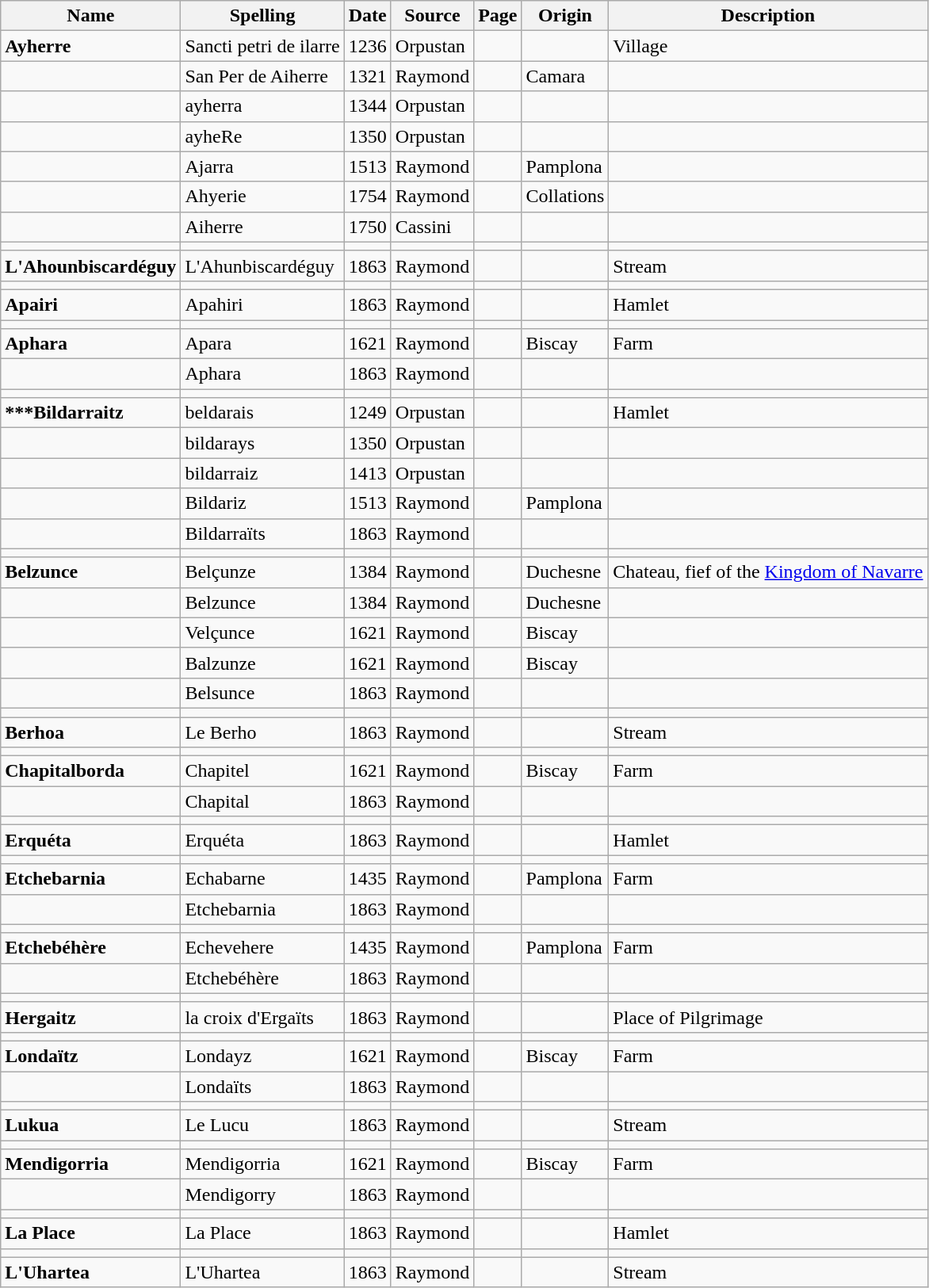<table class="wikitable">
<tr>
<th>Name</th>
<th>Spelling</th>
<th>Date</th>
<th>Source</th>
<th>Page</th>
<th>Origin</th>
<th>Description</th>
</tr>
<tr>
<td><strong>Ayherre</strong></td>
<td>Sancti petri de ilarre</td>
<td>1236</td>
<td>Orpustan</td>
<td></td>
<td></td>
<td>Village</td>
</tr>
<tr>
<td></td>
<td>San Per de Aiherre</td>
<td>1321</td>
<td>Raymond</td>
<td></td>
<td>Camara</td>
<td></td>
</tr>
<tr>
<td></td>
<td>ayherra</td>
<td>1344</td>
<td>Orpustan</td>
<td></td>
<td></td>
<td></td>
</tr>
<tr>
<td></td>
<td>ayheRe</td>
<td>1350</td>
<td>Orpustan</td>
<td></td>
<td></td>
<td></td>
</tr>
<tr>
<td></td>
<td>Ajarra</td>
<td>1513</td>
<td>Raymond</td>
<td></td>
<td>Pamplona</td>
<td></td>
</tr>
<tr>
<td></td>
<td>Ahyerie</td>
<td>1754</td>
<td>Raymond</td>
<td></td>
<td>Collations</td>
<td></td>
</tr>
<tr>
<td></td>
<td>Aiherre</td>
<td>1750</td>
<td>Cassini</td>
<td></td>
<td></td>
<td></td>
</tr>
<tr>
<td></td>
<td></td>
<td></td>
<td></td>
<td></td>
<td></td>
<td></td>
</tr>
<tr>
<td><strong>L'Ahounbiscardéguy</strong></td>
<td>L'Ahunbiscardéguy</td>
<td>1863</td>
<td>Raymond</td>
<td></td>
<td></td>
<td>Stream</td>
</tr>
<tr>
<td></td>
<td></td>
<td></td>
<td></td>
<td></td>
<td></td>
<td></td>
</tr>
<tr>
<td><strong>Apairi</strong></td>
<td>Apahiri</td>
<td>1863</td>
<td>Raymond</td>
<td></td>
<td></td>
<td>Hamlet</td>
</tr>
<tr>
<td></td>
<td></td>
<td></td>
<td></td>
<td></td>
<td></td>
<td></td>
</tr>
<tr>
<td><strong>Aphara</strong></td>
<td>Apara</td>
<td>1621</td>
<td>Raymond</td>
<td></td>
<td>Biscay</td>
<td>Farm</td>
</tr>
<tr>
<td></td>
<td>Aphara</td>
<td>1863</td>
<td>Raymond</td>
<td></td>
<td></td>
<td></td>
</tr>
<tr>
<td></td>
<td></td>
<td></td>
<td></td>
<td></td>
<td></td>
<td></td>
</tr>
<tr>
<td><strong>***Bildarraitz</strong></td>
<td>beldarais</td>
<td>1249</td>
<td>Orpustan</td>
<td></td>
<td></td>
<td>Hamlet</td>
</tr>
<tr>
<td></td>
<td>bildarays</td>
<td>1350</td>
<td>Orpustan</td>
<td></td>
<td></td>
<td></td>
</tr>
<tr>
<td></td>
<td>bildarraiz</td>
<td>1413</td>
<td>Orpustan</td>
<td></td>
<td></td>
<td></td>
</tr>
<tr>
<td></td>
<td>Bildariz</td>
<td>1513</td>
<td>Raymond</td>
<td></td>
<td>Pamplona</td>
<td></td>
</tr>
<tr>
<td></td>
<td>Bildarraïts</td>
<td>1863</td>
<td>Raymond</td>
<td></td>
<td></td>
<td></td>
</tr>
<tr>
<td></td>
<td></td>
<td></td>
<td></td>
<td></td>
<td></td>
<td></td>
</tr>
<tr>
<td><strong>Belzunce</strong></td>
<td>Belçunze</td>
<td>1384</td>
<td>Raymond</td>
<td></td>
<td>Duchesne</td>
<td>Chateau, fief of the <a href='#'>Kingdom of Navarre</a></td>
</tr>
<tr>
<td></td>
<td>Belzunce</td>
<td>1384</td>
<td>Raymond</td>
<td></td>
<td>Duchesne</td>
<td></td>
</tr>
<tr>
<td></td>
<td>Velçunce</td>
<td>1621</td>
<td>Raymond</td>
<td></td>
<td>Biscay</td>
<td></td>
</tr>
<tr>
<td></td>
<td>Balzunze</td>
<td>1621</td>
<td>Raymond</td>
<td></td>
<td>Biscay</td>
<td></td>
</tr>
<tr>
<td></td>
<td>Belsunce</td>
<td>1863</td>
<td>Raymond</td>
<td></td>
<td></td>
<td></td>
</tr>
<tr>
<td></td>
<td></td>
<td></td>
<td></td>
<td></td>
<td></td>
<td></td>
</tr>
<tr>
<td><strong>Berhoa</strong></td>
<td>Le Berho</td>
<td>1863</td>
<td>Raymond</td>
<td></td>
<td></td>
<td>Stream</td>
</tr>
<tr>
<td></td>
<td></td>
<td></td>
<td></td>
<td></td>
<td></td>
<td></td>
</tr>
<tr>
<td><strong>Chapitalborda</strong></td>
<td>Chapitel</td>
<td>1621</td>
<td>Raymond</td>
<td></td>
<td>Biscay</td>
<td>Farm</td>
</tr>
<tr>
<td></td>
<td>Chapital</td>
<td>1863</td>
<td>Raymond</td>
<td></td>
<td></td>
<td></td>
</tr>
<tr>
<td></td>
<td></td>
<td></td>
<td></td>
<td></td>
<td></td>
<td></td>
</tr>
<tr>
<td><strong>Erquéta</strong></td>
<td>Erquéta</td>
<td>1863</td>
<td>Raymond</td>
<td></td>
<td></td>
<td>Hamlet</td>
</tr>
<tr>
<td></td>
<td></td>
<td></td>
<td></td>
<td></td>
<td></td>
<td></td>
</tr>
<tr>
<td><strong>Etchebarnia</strong></td>
<td>Echabarne</td>
<td>1435</td>
<td>Raymond</td>
<td></td>
<td>Pamplona</td>
<td>Farm</td>
</tr>
<tr>
<td></td>
<td>Etchebarnia</td>
<td>1863</td>
<td>Raymond</td>
<td></td>
<td></td>
<td></td>
</tr>
<tr>
<td></td>
<td></td>
<td></td>
<td></td>
<td></td>
<td></td>
<td></td>
</tr>
<tr>
<td><strong>Etchebéhère</strong></td>
<td>Echevehere</td>
<td>1435</td>
<td>Raymond</td>
<td></td>
<td>Pamplona</td>
<td>Farm</td>
</tr>
<tr>
<td></td>
<td>Etchebéhère</td>
<td>1863</td>
<td>Raymond</td>
<td></td>
<td></td>
<td></td>
</tr>
<tr>
<td></td>
<td></td>
<td></td>
<td></td>
<td></td>
<td></td>
<td></td>
</tr>
<tr>
<td><strong>Hergaitz</strong></td>
<td>la croix d'Ergaïts</td>
<td>1863</td>
<td>Raymond</td>
<td></td>
<td></td>
<td>Place of Pilgrimage</td>
</tr>
<tr>
<td></td>
<td></td>
<td></td>
<td></td>
<td></td>
<td></td>
<td></td>
</tr>
<tr>
<td><strong>Londaïtz</strong></td>
<td>Londayz</td>
<td>1621</td>
<td>Raymond</td>
<td></td>
<td>Biscay</td>
<td>Farm</td>
</tr>
<tr>
<td></td>
<td>Londaïts</td>
<td>1863</td>
<td>Raymond</td>
<td></td>
<td></td>
<td></td>
</tr>
<tr>
<td></td>
<td></td>
<td></td>
<td></td>
<td></td>
<td></td>
<td></td>
</tr>
<tr>
<td><strong>Lukua</strong></td>
<td>Le Lucu</td>
<td>1863</td>
<td>Raymond</td>
<td></td>
<td></td>
<td>Stream</td>
</tr>
<tr>
<td></td>
<td></td>
<td></td>
<td></td>
<td></td>
<td></td>
<td></td>
</tr>
<tr>
<td><strong>Mendigorria</strong></td>
<td>Mendigorria</td>
<td>1621</td>
<td>Raymond</td>
<td></td>
<td>Biscay</td>
<td>Farm</td>
</tr>
<tr>
<td></td>
<td>Mendigorry</td>
<td>1863</td>
<td>Raymond</td>
<td></td>
<td></td>
<td></td>
</tr>
<tr>
<td></td>
<td></td>
<td></td>
<td></td>
<td></td>
<td></td>
<td></td>
</tr>
<tr>
<td><strong>La Place</strong></td>
<td>La Place</td>
<td>1863</td>
<td>Raymond</td>
<td></td>
<td></td>
<td>Hamlet</td>
</tr>
<tr>
<td></td>
<td></td>
<td></td>
<td></td>
<td></td>
<td></td>
<td></td>
</tr>
<tr>
<td><strong>L'Uhartea</strong></td>
<td>L'Uhartea</td>
<td>1863</td>
<td>Raymond</td>
<td></td>
<td></td>
<td>Stream</td>
</tr>
</table>
